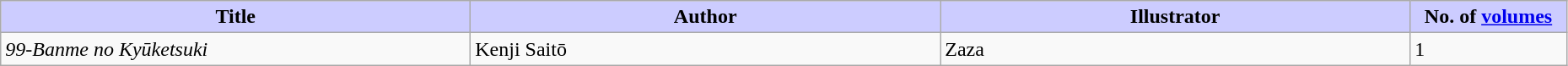<table class="wikitable" style="width: 98%;">
<tr>
<th width=30% style="background:#ccf;">Title</th>
<th width=30% style="background:#ccf;">Author</th>
<th width=30% style="background:#ccf;">Illustrator</th>
<th width=10% style="background:#ccf;">No. of <a href='#'>volumes</a></th>
</tr>
<tr>
<td><em>99-Banme no Kyūketsuki</em></td>
<td>Kenji Saitō</td>
<td>Zaza</td>
<td>1</td>
</tr>
</table>
